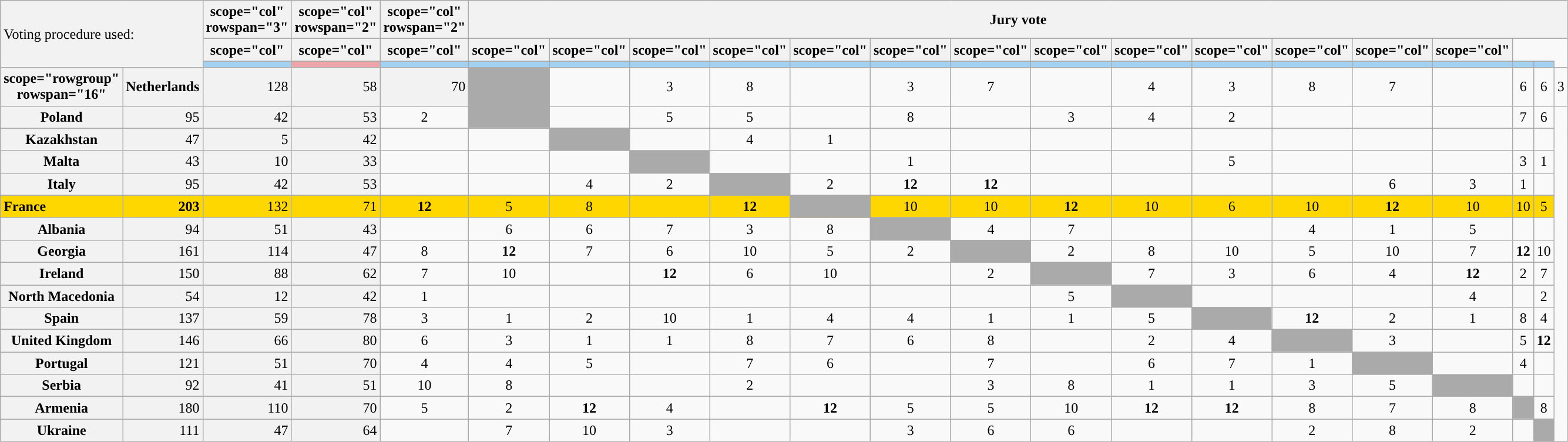<table class="wikitable plainrowheaders" style="text-align: center;">
<tr>
<td colspan="2" rowspan="3" style="text-align: left; background: #F2F2F2;">Voting procedure used:<br></td>
<th>scope="col" rowspan="3" </th>
<th>scope="col" rowspan="2" </th>
<th>scope="col" rowspan="2" </th>
<th scope="colgroup" colspan="19">Jury vote</th>
</tr>
<tr>
<th>scope="col" </th>
<th>scope="col" </th>
<th>scope="col" </th>
<th>scope="col" </th>
<th>scope="col" </th>
<th>scope="col" </th>
<th>scope="col" </th>
<th>scope="col" </th>
<th>scope="col" </th>
<th>scope="col" </th>
<th>scope="col" </th>
<th>scope="col" </th>
<th>scope="col" </th>
<th>scope="col" </th>
<th>scope="col" </th>
<th>scope="col" </th>
</tr>
<tr>
<td style="background: #A4D1EF;"></td>
<td style="background: #EFA4A9;"></td>
<td style="background: #A4D1EF;"></td>
<td style="background: #A4D1EF;"></td>
<td style="background: #A4D1EF;"></td>
<td style="background: #A4D1EF;"></td>
<td style="background: #A4D1EF;"></td>
<td style="background: #A4D1EF;"></td>
<td style="background: #A4D1EF;"></td>
<td style="background: #A4D1EF;"></td>
<td style="background: #A4D1EF;"></td>
<td style="background: #A4D1EF;"></td>
<td style="background: #A4D1EF;"></td>
<td style="background: #A4D1EF;"></td>
<td style="background: #A4D1EF;"></td>
<td style="background: #A4D1EF;"></td>
<td style="background: #A4D1EF;"></td>
<td style="background: #A4D1EF;"></td>
</tr>
<tr>
<th>scope="rowgroup" rowspan="16" </th>
<th scope="row" style="background: #f2f2f2;">Netherlands</th>
<td style="text-align: right; background: #f2f2f2;">128</td>
<td style="text-align: right; background: #f2f2f2;">58</td>
<td style="text-align: right; background: #f2f2f2;">70</td>
<td style="background: #aaa;"></td>
<td></td>
<td>3</td>
<td>8</td>
<td></td>
<td>3</td>
<td>7</td>
<td></td>
<td>4</td>
<td>3</td>
<td>8</td>
<td>7</td>
<td></td>
<td>6</td>
<td>6</td>
<td>3</td>
</tr>
<tr>
<th scope="row" style="background: #f2f2f2;">Poland</th>
<td style="text-align: right; background: #f2f2f2;">95</td>
<td style="text-align: right; background: #f2f2f2;">42</td>
<td style="text-align: right; background: #f2f2f2;">53</td>
<td>2</td>
<td style="background: #aaa;"></td>
<td></td>
<td>5</td>
<td>5</td>
<td></td>
<td>8</td>
<td></td>
<td>3</td>
<td>4</td>
<td>2</td>
<td></td>
<td></td>
<td></td>
<td>7</td>
<td>6</td>
</tr>
<tr>
<th scope="row" style="background: #f2f2f2;">Kazakhstan</th>
<td style="text-align: right; background: #f2f2f2;">47</td>
<td style="text-align: right; background: #f2f2f2;">5</td>
<td style="text-align: right; background: #f2f2f2;">42</td>
<td></td>
<td></td>
<td style="background: #aaa;"></td>
<td></td>
<td>4</td>
<td>1</td>
<td></td>
<td></td>
<td></td>
<td></td>
<td></td>
<td></td>
<td></td>
<td></td>
<td></td>
<td></td>
</tr>
<tr>
<th scope="row" style="background: #f2f2f2;">Malta</th>
<td style="text-align: right; background: #f2f2f2;">43</td>
<td style="text-align: right; background: #f2f2f2;">10</td>
<td style="text-align: right; background: #f2f2f2;">33</td>
<td></td>
<td></td>
<td></td>
<td style="background: #aaa;"></td>
<td></td>
<td></td>
<td>1</td>
<td></td>
<td></td>
<td></td>
<td>5</td>
<td></td>
<td></td>
<td></td>
<td>3</td>
<td>1</td>
</tr>
<tr>
<th scope="row" style="background: #f2f2f2;">Italy</th>
<td style="text-align: right; background: #f2f2f2;">95</td>
<td style="text-align: right; background: #f2f2f2;">42</td>
<td style="text-align: right; background: #f2f2f2;">53</td>
<td></td>
<td></td>
<td>4</td>
<td>2</td>
<td style="background: #aaa;"></td>
<td>2</td>
<td><strong>12</strong></td>
<td><strong>12</strong></td>
<td></td>
<td></td>
<td></td>
<td></td>
<td>6</td>
<td>3</td>
<td>1</td>
<td></td>
</tr>
<tr style="background:gold;">
<th scope="row" style="text-align:left; font-weight:bold; background:gold;">France</th>
<td style="text-align:right; font-weight:bold;">203</td>
<td style="text-align: right;">132</td>
<td style="text-align: right;">71</td>
<td><strong>12</strong></td>
<td>5</td>
<td>8</td>
<td></td>
<td><strong>12</strong></td>
<td style="background: #aaa;"></td>
<td>10</td>
<td>10</td>
<td><strong>12</strong></td>
<td>10</td>
<td>6</td>
<td>10</td>
<td><strong>12</strong></td>
<td>10</td>
<td>10</td>
<td>5</td>
</tr>
<tr>
<th scope="row" style="background: #f2f2f2;">Albania</th>
<td style="text-align: right; background: #f2f2f2;">94</td>
<td style="text-align: right; background: #f2f2f2;">51</td>
<td style="text-align: right; background: #f2f2f2;">43</td>
<td></td>
<td>6</td>
<td>6</td>
<td>7</td>
<td>3</td>
<td>8</td>
<td style="background: #aaa;"></td>
<td>4</td>
<td>7</td>
<td></td>
<td></td>
<td>4</td>
<td>1</td>
<td>5</td>
<td></td>
<td></td>
</tr>
<tr>
<th scope="row" style="background: #f2f2f2;">Georgia</th>
<td style="text-align: right; background: #f2f2f2;">161</td>
<td style="text-align: right; background: #f2f2f2;">114</td>
<td style="text-align: right; background: #f2f2f2;">47</td>
<td>8</td>
<td><strong>12</strong></td>
<td>7</td>
<td>6</td>
<td>10</td>
<td>5</td>
<td>2</td>
<td style="background: #aaa;"></td>
<td>2</td>
<td>8</td>
<td>10</td>
<td>5</td>
<td>10</td>
<td>7</td>
<td><strong>12</strong></td>
<td>10</td>
</tr>
<tr>
<th scope="row" style="background: #f2f2f2;">Ireland</th>
<td style="text-align: right; background: #f2f2f2;">150</td>
<td style="text-align: right; background: #f2f2f2;">88</td>
<td style="text-align: right; background: #f2f2f2;">62</td>
<td>7</td>
<td>10</td>
<td></td>
<td><strong>12</strong></td>
<td>6</td>
<td>10</td>
<td></td>
<td>2</td>
<td style="background: #aaa;"></td>
<td>7</td>
<td>3</td>
<td>6</td>
<td>4</td>
<td><strong>12</strong></td>
<td>2</td>
<td>7</td>
</tr>
<tr>
<th scope="row" style="background: #f2f2f2;">North Macedonia</th>
<td style="text-align: right; background: #f2f2f2;">54</td>
<td style="text-align: right; background: #f2f2f2;">12</td>
<td style="text-align: right; background: #f2f2f2;">42</td>
<td>1</td>
<td></td>
<td></td>
<td></td>
<td></td>
<td></td>
<td></td>
<td></td>
<td>5</td>
<td style="background: #aaa;"></td>
<td></td>
<td></td>
<td></td>
<td>4</td>
<td></td>
<td>2</td>
</tr>
<tr>
<th scope="row" style="background: #f2f2f2;">Spain</th>
<td style="text-align: right; background: #f2f2f2;">137</td>
<td style="text-align: right; background: #f2f2f2;">59</td>
<td style="text-align: right; background: #f2f2f2;">78</td>
<td>3</td>
<td>1</td>
<td>2</td>
<td>10</td>
<td>1</td>
<td>4</td>
<td>4</td>
<td>1</td>
<td>1</td>
<td>5</td>
<td style="background: #aaa;"></td>
<td><strong>12</strong></td>
<td>2</td>
<td>1</td>
<td>8</td>
<td>4</td>
</tr>
<tr>
<th scope="row" style="background: #f2f2f2;">United Kingdom</th>
<td style="text-align: right; background: #f2f2f2;">146</td>
<td style="text-align: right; background: #f2f2f2;">66</td>
<td style="text-align: right; background: #f2f2f2;">80</td>
<td>6</td>
<td>3</td>
<td>1</td>
<td>1</td>
<td>8</td>
<td>7</td>
<td>6</td>
<td>8</td>
<td></td>
<td>2</td>
<td>4</td>
<td style="background: #aaa;"></td>
<td>3</td>
<td></td>
<td>5</td>
<td><strong>12</strong></td>
</tr>
<tr>
<th scope="row" style="background: #f2f2f2;">Portugal</th>
<td style="text-align: right; background: #f2f2f2;">121</td>
<td style="text-align: right; background: #f2f2f2;">51</td>
<td style="text-align: right; background: #f2f2f2;">70</td>
<td>4</td>
<td>4</td>
<td>5</td>
<td></td>
<td>7</td>
<td>6</td>
<td></td>
<td>7</td>
<td></td>
<td>6</td>
<td>7</td>
<td>1</td>
<td style="background: #aaa;"></td>
<td></td>
<td>4</td>
<td></td>
</tr>
<tr>
<th scope="row" style="background: #f2f2f2;">Serbia</th>
<td style="text-align: right; background: #f2f2f2;">92</td>
<td style="text-align: right; background: #f2f2f2;">41</td>
<td style="text-align: right; background: #f2f2f2;">51</td>
<td>10</td>
<td>8</td>
<td></td>
<td></td>
<td>2</td>
<td></td>
<td></td>
<td>3</td>
<td>8</td>
<td>1</td>
<td>1</td>
<td>3</td>
<td>5</td>
<td style="background: #aaa;"></td>
<td></td>
<td></td>
</tr>
<tr>
<th scope="row" style="background: #f2f2f2;">Armenia</th>
<td style="text-align: right; background: #f2f2f2;">180</td>
<td style="text-align: right; background: #f2f2f2;">110</td>
<td style="text-align: right; background: #f2f2f2;">70</td>
<td>5</td>
<td>2</td>
<td><strong>12</strong></td>
<td>4</td>
<td></td>
<td><strong>12</strong></td>
<td>5</td>
<td>5</td>
<td>10</td>
<td><strong>12</strong></td>
<td><strong>12</strong></td>
<td>8</td>
<td>7</td>
<td>8</td>
<td style="background: #aaa;"></td>
<td>8</td>
</tr>
<tr>
<th scope="row" style="background: #f2f2f2;">Ukraine</th>
<td style="text-align: right; background: #f2f2f2;">111</td>
<td style="text-align: right; background: #f2f2f2;">47</td>
<td style="text-align: right; background: #f2f2f2;">64</td>
<td></td>
<td>7</td>
<td>10</td>
<td>3</td>
<td></td>
<td></td>
<td>3</td>
<td>6</td>
<td>6</td>
<td></td>
<td></td>
<td>2</td>
<td>8</td>
<td>2</td>
<td></td>
<td style="background: #aaa;"></td>
</tr>
</table>
